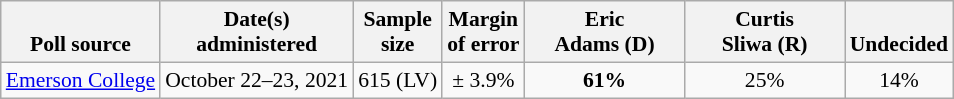<table class="wikitable" style="font-size:90%;text-align:center;">
<tr valign=bottom>
<th>Poll source</th>
<th>Date(s)<br>administered</th>
<th>Sample<br>size</th>
<th>Margin<br>of error</th>
<th style="width:100px;">Eric<br>Adams (D)</th>
<th style="width:100px;">Curtis<br>Sliwa (R)</th>
<th>Undecided</th>
</tr>
<tr>
<td style="text-align:left;"><a href='#'>Emerson College</a></td>
<td>October 22–23, 2021</td>
<td>615 (LV)</td>
<td>± 3.9%</td>
<td><strong>61%</strong></td>
<td>25%</td>
<td>14%</td>
</tr>
</table>
